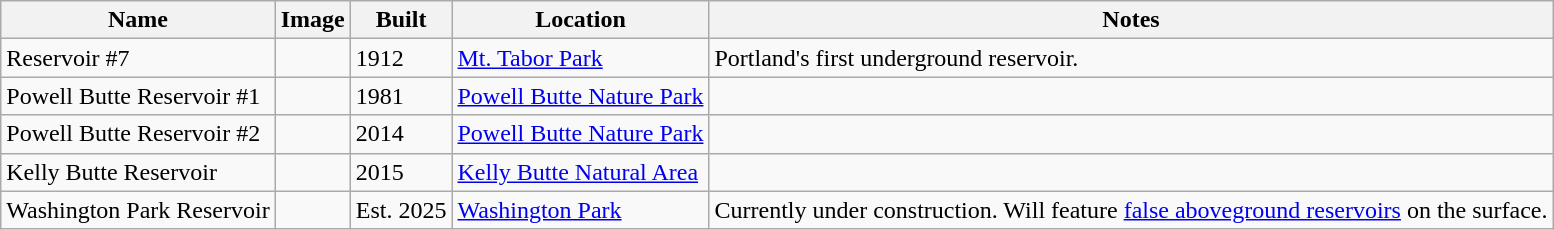<table class="wikitable sortable">
<tr>
<th>Name</th>
<th class="unsortable">Image</th>
<th>Built</th>
<th>Location</th>
<th>Notes</th>
</tr>
<tr>
<td>Reservoir #7</td>
<td></td>
<td>1912</td>
<td><a href='#'>Mt. Tabor Park</a></td>
<td>Portland's first underground reservoir.</td>
</tr>
<tr>
<td>Powell Butte Reservoir #1</td>
<td></td>
<td>1981</td>
<td><a href='#'>Powell Butte Nature Park</a></td>
<td></td>
</tr>
<tr>
<td>Powell Butte Reservoir #2</td>
<td></td>
<td>2014</td>
<td><a href='#'>Powell Butte Nature Park</a></td>
<td></td>
</tr>
<tr>
<td>Kelly Butte Reservoir</td>
<td></td>
<td>2015</td>
<td><a href='#'>Kelly Butte Natural Area</a></td>
<td></td>
</tr>
<tr>
<td>Washington Park Reservoir</td>
<td></td>
<td>Est. 2025</td>
<td><a href='#'>Washington Park</a></td>
<td>Currently under construction. Will feature <a href='#'>false aboveground reservoirs</a> on the surface.</td>
</tr>
</table>
